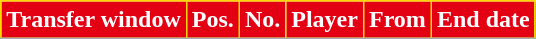<table class="wikitable plainrowheaders sortable">
<tr>
<th style="background-color:#E40013;color:white;border:1px solid gold">Transfer window</th>
<th style="background-color:#E40013;color:white;border:1px solid gold">Pos.</th>
<th style="background-color:#E40013;color:white;border:1px solid gold">No.</th>
<th style="background-color:#E40013;color:white;border:1px solid gold">Player</th>
<th style="background-color:#E40013;color:white;border:1px solid gold">From</th>
<th style="background-color:#E40013;color:white;border:1px solid gold">End date</th>
</tr>
<tr>
</tr>
</table>
